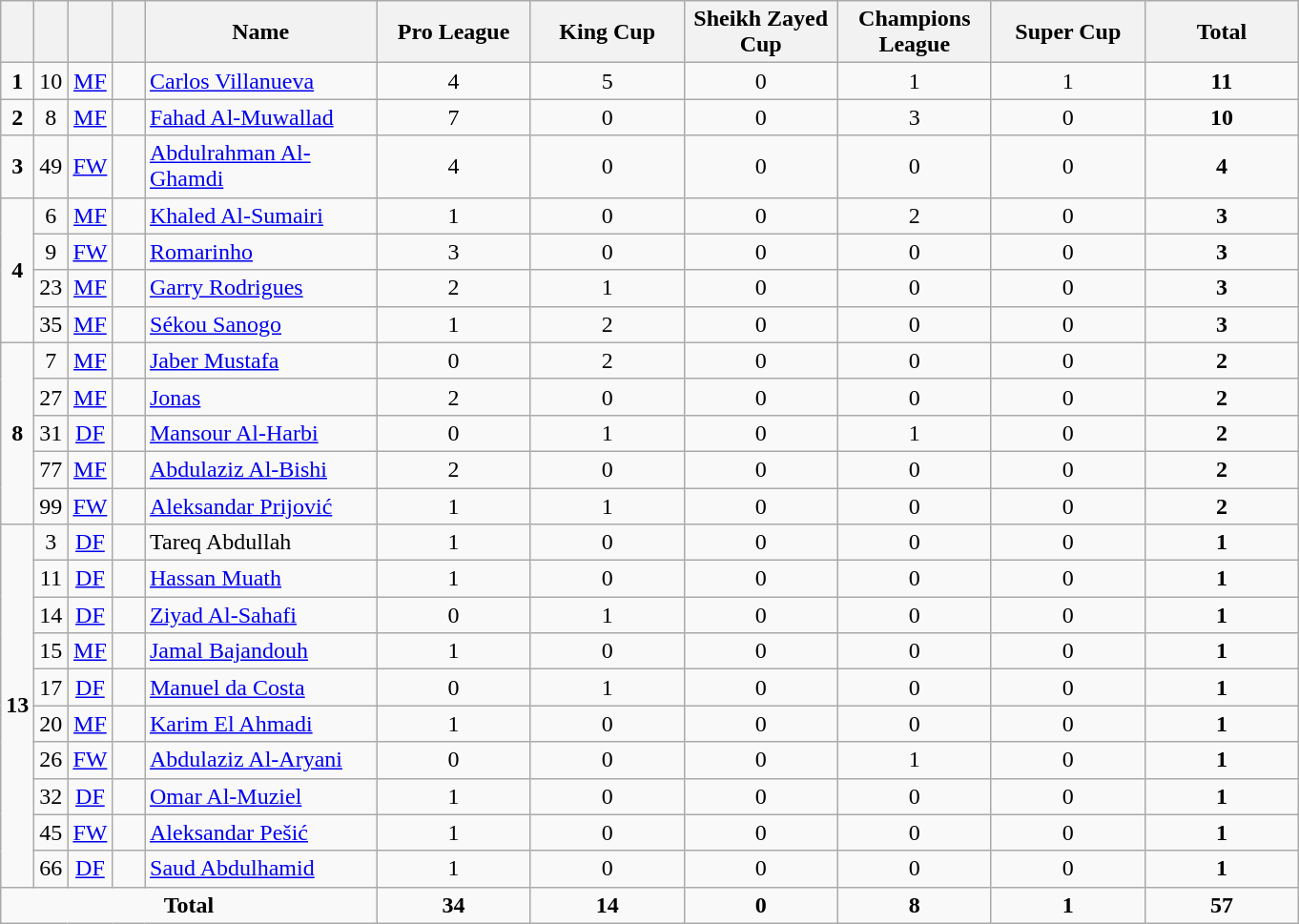<table class="wikitable" style="text-align:center">
<tr>
<th width=15></th>
<th width=15></th>
<th width=15></th>
<th width=15></th>
<th width=155>Name</th>
<th width=100>Pro League</th>
<th width=100>King Cup</th>
<th width=100>Sheikh Zayed Cup</th>
<th width=100>Champions League</th>
<th width=100>Super Cup</th>
<th width=100>Total</th>
</tr>
<tr>
<td><strong>1</strong></td>
<td>10</td>
<td><a href='#'>MF</a></td>
<td></td>
<td align=left><a href='#'>Carlos Villanueva</a></td>
<td>4</td>
<td>5</td>
<td>0</td>
<td>1</td>
<td>1</td>
<td><strong>11</strong></td>
</tr>
<tr>
<td><strong>2</strong></td>
<td>8</td>
<td><a href='#'>MF</a></td>
<td></td>
<td align=left><a href='#'>Fahad Al-Muwallad</a></td>
<td>7</td>
<td>0</td>
<td>0</td>
<td>3</td>
<td>0</td>
<td><strong>10</strong></td>
</tr>
<tr>
<td><strong>3</strong></td>
<td>49</td>
<td><a href='#'>FW</a></td>
<td></td>
<td align=left><a href='#'>Abdulrahman Al-Ghamdi</a></td>
<td>4</td>
<td>0</td>
<td>0</td>
<td>0</td>
<td>0</td>
<td><strong>4</strong></td>
</tr>
<tr>
<td rowspan=4><strong>4</strong></td>
<td>6</td>
<td><a href='#'>MF</a></td>
<td></td>
<td align=left><a href='#'>Khaled Al-Sumairi</a></td>
<td>1</td>
<td>0</td>
<td>0</td>
<td>2</td>
<td>0</td>
<td><strong>3</strong></td>
</tr>
<tr>
<td>9</td>
<td><a href='#'>FW</a></td>
<td></td>
<td align=left><a href='#'>Romarinho</a></td>
<td>3</td>
<td>0</td>
<td>0</td>
<td>0</td>
<td>0</td>
<td><strong>3</strong></td>
</tr>
<tr>
<td>23</td>
<td><a href='#'>MF</a></td>
<td></td>
<td align=left><a href='#'>Garry Rodrigues</a></td>
<td>2</td>
<td>1</td>
<td>0</td>
<td>0</td>
<td>0</td>
<td><strong>3</strong></td>
</tr>
<tr>
<td>35</td>
<td><a href='#'>MF</a></td>
<td></td>
<td align=left><a href='#'>Sékou Sanogo</a></td>
<td>1</td>
<td>2</td>
<td>0</td>
<td>0</td>
<td>0</td>
<td><strong>3</strong></td>
</tr>
<tr>
<td rowspan=5><strong>8</strong></td>
<td>7</td>
<td><a href='#'>MF</a></td>
<td></td>
<td align=left><a href='#'>Jaber Mustafa</a></td>
<td>0</td>
<td>2</td>
<td>0</td>
<td>0</td>
<td>0</td>
<td><strong>2</strong></td>
</tr>
<tr>
<td>27</td>
<td><a href='#'>MF</a></td>
<td></td>
<td align=left><a href='#'>Jonas</a></td>
<td>2</td>
<td>0</td>
<td>0</td>
<td>0</td>
<td>0</td>
<td><strong>2</strong></td>
</tr>
<tr>
<td>31</td>
<td><a href='#'>DF</a></td>
<td></td>
<td align=left><a href='#'>Mansour Al-Harbi</a></td>
<td>0</td>
<td>1</td>
<td>0</td>
<td>1</td>
<td>0</td>
<td><strong>2</strong></td>
</tr>
<tr>
<td>77</td>
<td><a href='#'>MF</a></td>
<td></td>
<td align=left><a href='#'>Abdulaziz Al-Bishi</a></td>
<td>2</td>
<td>0</td>
<td>0</td>
<td>0</td>
<td>0</td>
<td><strong>2</strong></td>
</tr>
<tr>
<td>99</td>
<td><a href='#'>FW</a></td>
<td></td>
<td align=left><a href='#'>Aleksandar Prijović</a></td>
<td>1</td>
<td>1</td>
<td>0</td>
<td>0</td>
<td>0</td>
<td><strong>2</strong></td>
</tr>
<tr>
<td rowspan=10><strong>13</strong></td>
<td>3</td>
<td><a href='#'>DF</a></td>
<td></td>
<td align=left>Tareq Abdullah</td>
<td>1</td>
<td>0</td>
<td>0</td>
<td>0</td>
<td>0</td>
<td><strong>1</strong></td>
</tr>
<tr>
<td>11</td>
<td><a href='#'>DF</a></td>
<td></td>
<td align=left><a href='#'>Hassan Muath</a></td>
<td>1</td>
<td>0</td>
<td>0</td>
<td>0</td>
<td>0</td>
<td><strong>1</strong></td>
</tr>
<tr>
<td>14</td>
<td><a href='#'>DF</a></td>
<td></td>
<td align=left><a href='#'>Ziyad Al-Sahafi</a></td>
<td>0</td>
<td>1</td>
<td>0</td>
<td>0</td>
<td>0</td>
<td><strong>1</strong></td>
</tr>
<tr>
<td>15</td>
<td><a href='#'>MF</a></td>
<td></td>
<td align=left><a href='#'>Jamal Bajandouh</a></td>
<td>1</td>
<td>0</td>
<td>0</td>
<td>0</td>
<td>0</td>
<td><strong>1</strong></td>
</tr>
<tr>
<td>17</td>
<td><a href='#'>DF</a></td>
<td></td>
<td align=left><a href='#'>Manuel da Costa</a></td>
<td>0</td>
<td>1</td>
<td>0</td>
<td>0</td>
<td>0</td>
<td><strong>1</strong></td>
</tr>
<tr>
<td>20</td>
<td><a href='#'>MF</a></td>
<td></td>
<td align=left><a href='#'>Karim El Ahmadi</a></td>
<td>1</td>
<td>0</td>
<td>0</td>
<td>0</td>
<td>0</td>
<td><strong>1</strong></td>
</tr>
<tr>
<td>26</td>
<td><a href='#'>FW</a></td>
<td></td>
<td align=left><a href='#'>Abdulaziz Al-Aryani</a></td>
<td>0</td>
<td>0</td>
<td>0</td>
<td>1</td>
<td>0</td>
<td><strong>1</strong></td>
</tr>
<tr>
<td>32</td>
<td><a href='#'>DF</a></td>
<td></td>
<td align=left><a href='#'>Omar Al-Muziel</a></td>
<td>1</td>
<td>0</td>
<td>0</td>
<td>0</td>
<td>0</td>
<td><strong>1</strong></td>
</tr>
<tr>
<td>45</td>
<td><a href='#'>FW</a></td>
<td></td>
<td align=left><a href='#'>Aleksandar Pešić</a></td>
<td>1</td>
<td>0</td>
<td>0</td>
<td>0</td>
<td>0</td>
<td><strong>1</strong></td>
</tr>
<tr>
<td>66</td>
<td><a href='#'>DF</a></td>
<td></td>
<td align=left><a href='#'>Saud Abdulhamid</a></td>
<td>1</td>
<td>0</td>
<td>0</td>
<td>0</td>
<td>0</td>
<td><strong>1</strong></td>
</tr>
<tr>
<td colspan=5><strong>Total</strong></td>
<td><strong>34</strong></td>
<td><strong>14</strong></td>
<td><strong>0</strong></td>
<td><strong>8</strong></td>
<td><strong>1</strong></td>
<td><strong>57</strong></td>
</tr>
</table>
